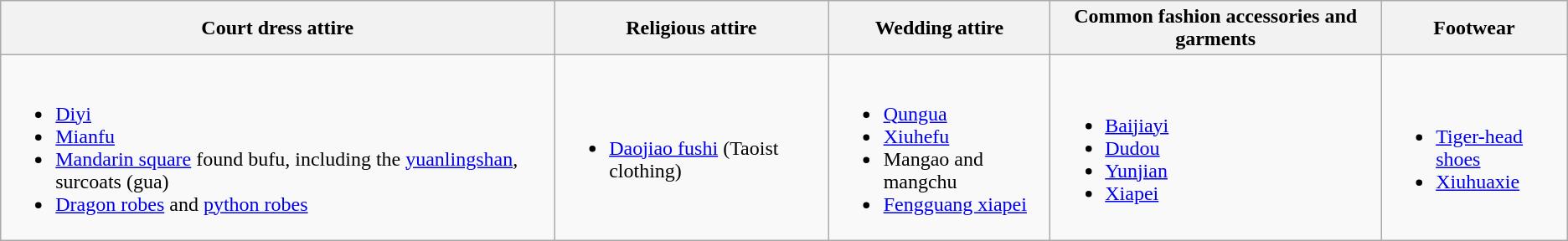<table class="wikitable">
<tr>
<th>Court dress attire</th>
<th>Religious attire</th>
<th>Wedding attire</th>
<th>Common fashion accessories and garments</th>
<th>Footwear</th>
</tr>
<tr>
<td><br><ul><li><a href='#'>Diyi</a><a href='#'></a></li><li><a href='#'>Mianfu</a></li><li><a href='#'>Mandarin square</a> found bufu, including the <a href='#'>yuanlingshan</a>, surcoats (gua)</li><li><a href='#'>Dragon robes</a> and <a href='#'>python robes</a></li></ul></td>
<td><br><ul><li><a href='#'>Daojiao fushi</a> (Taoist clothing)</li></ul></td>
<td><br><ul><li><a href='#'>Qungua</a></li><li><a href='#'>Xiuhefu</a></li><li>Mangao and mangchu</li><li><a href='#'>Fengguang xiapei</a></li></ul></td>
<td><br><ul><li><a href='#'>Baijiayi</a></li><li><a href='#'>Dudou</a></li><li><a href='#'>Yunjian</a></li><li><a href='#'>Xiapei</a></li></ul></td>
<td><br><ul><li><a href='#'>Tiger-head shoes</a></li><li><a href='#'>Xiuhuaxie</a></li></ul></td>
</tr>
</table>
